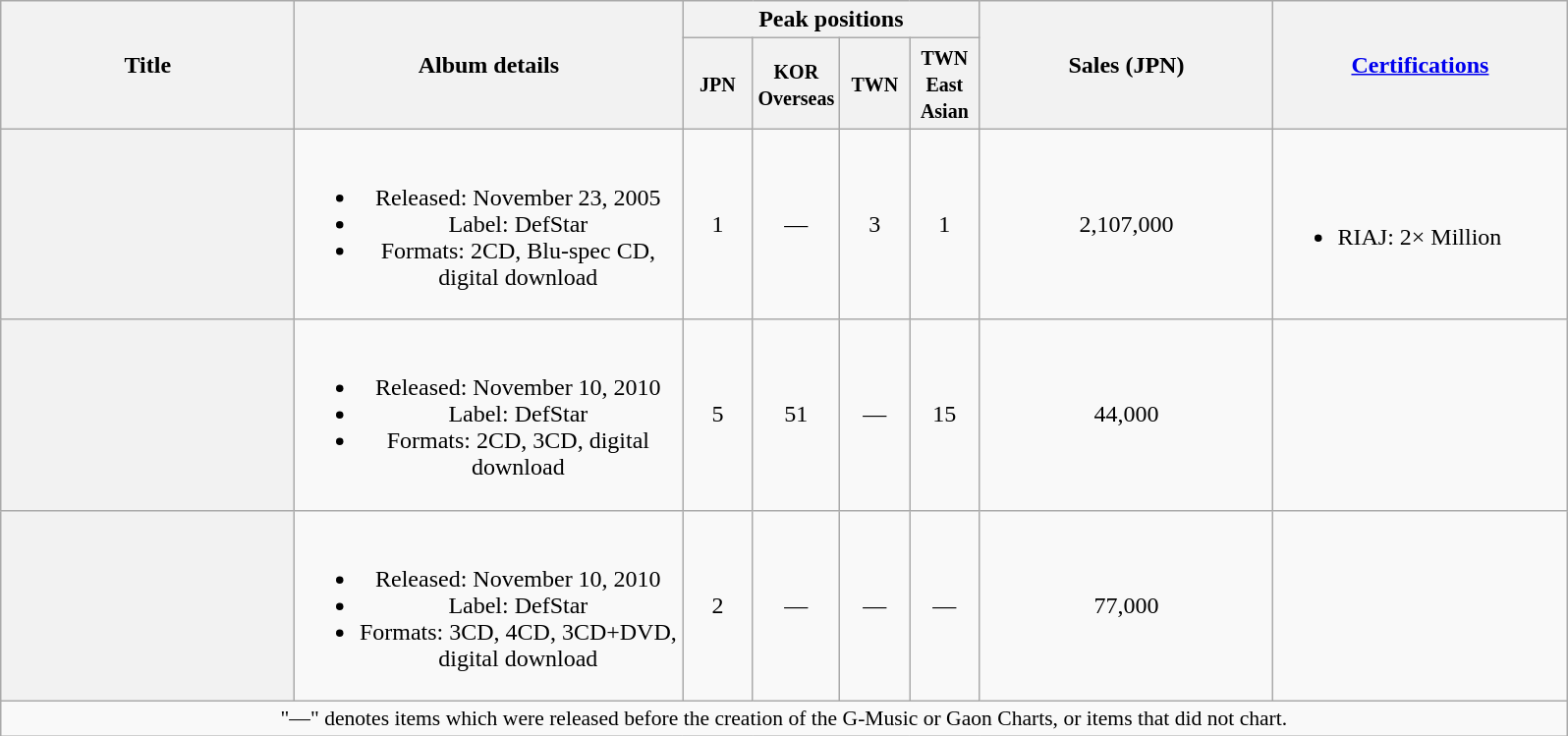<table class="wikitable plainrowheaders" style="text-align:center;">
<tr>
<th style="width:12em;" rowspan="2">Title</th>
<th style="width:16em;" rowspan="2">Album details</th>
<th colspan="4">Peak positions</th>
<th style="width:12em;" rowspan="2">Sales (JPN)</th>
<th style="width:12em;" rowspan="2"><a href='#'>Certifications</a></th>
</tr>
<tr>
<th style="width:2.5em;"><small>JPN</small><br></th>
<th style="width:2.5em;"><small>KOR<br>Overseas</small><br></th>
<th style="width:2.5em;"><small>TWN</small><br></th>
<th style="width:2.5em;"><small>TWN East Asian</small><br></th>
</tr>
<tr>
<th scope="row"></th>
<td><br><ul><li>Released: November 23, 2005</li><li>Label: DefStar</li><li>Formats: 2CD, Blu-spec CD, digital download</li></ul></td>
<td>1</td>
<td>—</td>
<td>3</td>
<td>1</td>
<td>2,107,000</td>
<td align="left"><br><ul><li>RIAJ: 2× Million</li></ul></td>
</tr>
<tr>
<th scope="row"></th>
<td><br><ul><li>Released: November 10, 2010</li><li>Label: DefStar</li><li>Formats: 2CD, 3CD, digital download</li></ul></td>
<td>5</td>
<td>51</td>
<td>—</td>
<td>15</td>
<td>44,000</td>
<td align="left"></td>
</tr>
<tr>
<th scope="row"></th>
<td><br><ul><li>Released: November 10, 2010</li><li>Label: DefStar</li><li>Formats: 3CD, 4CD, 3CD+DVD, digital download</li></ul></td>
<td>2</td>
<td>—</td>
<td>—</td>
<td>—</td>
<td>77,000</td>
<td align="left"></td>
</tr>
<tr>
<td colspan="12" align="center" style="font-size:90%;">"—" denotes items which were released before the creation of the G-Music or Gaon Charts, or items that did not chart.</td>
</tr>
</table>
